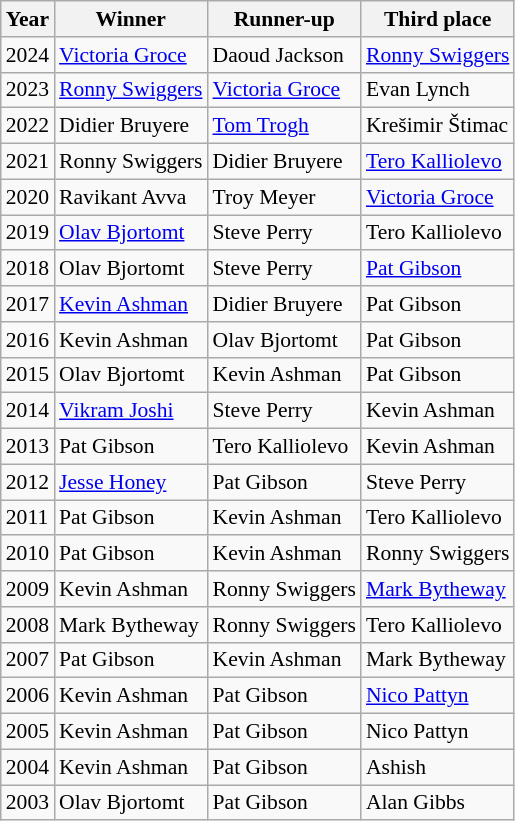<table class="wikitable sortable" style="margin-top:0; font-size:90%;">
<tr>
<th>Year</th>
<th> Winner</th>
<th> Runner-up</th>
<th> Third place</th>
</tr>
<tr>
<td>2024</td>
<td> <a href='#'>Victoria Groce</a></td>
<td> Daoud Jackson</td>
<td> <a href='#'>Ronny Swiggers</a></td>
</tr>
<tr>
<td>2023</td>
<td> <a href='#'>Ronny Swiggers</a></td>
<td> <a href='#'>Victoria Groce</a></td>
<td> Evan Lynch</td>
</tr>
<tr>
<td>2022</td>
<td> Didier Bruyere</td>
<td> <a href='#'>Tom Trogh</a></td>
<td> Krešimir Štimac</td>
</tr>
<tr>
<td>2021</td>
<td> Ronny Swiggers</td>
<td> Didier Bruyere</td>
<td> <a href='#'>Tero Kalliolevo</a></td>
</tr>
<tr>
<td>2020</td>
<td> Ravikant Avva</td>
<td> Troy Meyer</td>
<td> <a href='#'>Victoria Groce</a></td>
</tr>
<tr>
<td>2019</td>
<td> <a href='#'>Olav Bjortomt</a></td>
<td> Steve Perry</td>
<td> Tero Kalliolevo</td>
</tr>
<tr>
<td>2018</td>
<td> Olav Bjortomt</td>
<td> Steve Perry</td>
<td> <a href='#'>Pat Gibson</a></td>
</tr>
<tr>
<td>2017</td>
<td> <a href='#'>Kevin Ashman</a></td>
<td> Didier Bruyere</td>
<td> Pat Gibson</td>
</tr>
<tr>
<td>2016</td>
<td> Kevin Ashman</td>
<td> Olav Bjortomt</td>
<td> Pat Gibson</td>
</tr>
<tr>
<td>2015</td>
<td> Olav Bjortomt</td>
<td> Kevin Ashman</td>
<td> Pat Gibson</td>
</tr>
<tr>
<td>2014</td>
<td> <a href='#'>Vikram Joshi</a></td>
<td> Steve Perry</td>
<td> Kevin Ashman</td>
</tr>
<tr>
<td>2013</td>
<td> Pat Gibson</td>
<td> Tero Kalliolevo</td>
<td> Kevin Ashman</td>
</tr>
<tr>
<td>2012</td>
<td> <a href='#'>Jesse Honey</a></td>
<td> Pat Gibson</td>
<td> Steve Perry</td>
</tr>
<tr>
<td>2011</td>
<td> Pat Gibson</td>
<td> Kevin Ashman</td>
<td> Tero Kalliolevo</td>
</tr>
<tr>
<td>2010</td>
<td> Pat Gibson</td>
<td> Kevin Ashman</td>
<td> Ronny Swiggers</td>
</tr>
<tr>
<td>2009</td>
<td> Kevin Ashman</td>
<td> Ronny Swiggers</td>
<td> <a href='#'>Mark Bytheway</a></td>
</tr>
<tr>
<td>2008</td>
<td> Mark Bytheway</td>
<td> Ronny Swiggers</td>
<td> Tero Kalliolevo</td>
</tr>
<tr>
<td>2007</td>
<td> Pat Gibson</td>
<td> Kevin Ashman</td>
<td> Mark Bytheway</td>
</tr>
<tr>
<td>2006</td>
<td> Kevin Ashman</td>
<td> Pat Gibson</td>
<td> <a href='#'>Nico Pattyn</a></td>
</tr>
<tr>
<td>2005</td>
<td> Kevin Ashman</td>
<td> Pat Gibson</td>
<td> Nico Pattyn</td>
</tr>
<tr>
<td>2004</td>
<td> Kevin Ashman</td>
<td> Pat Gibson</td>
<td> Ashish</td>
</tr>
<tr>
<td>2003</td>
<td> Olav Bjortomt</td>
<td> Pat Gibson</td>
<td> Alan Gibbs</td>
</tr>
</table>
